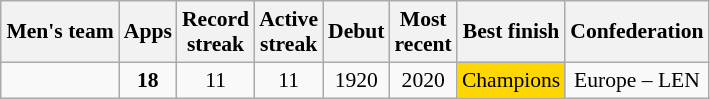<table class="wikitable" style="text-align: center; font-size: 90%; margin-left: 1em;">
<tr>
<th>Men's team</th>
<th>Apps</th>
<th>Record<br>streak</th>
<th>Active<br>streak</th>
<th>Debut</th>
<th>Most<br>recent</th>
<th>Best finish</th>
<th>Confederation</th>
</tr>
<tr>
<td style="text-align: left;"></td>
<td><strong>18</strong></td>
<td>11</td>
<td>11</td>
<td>1920</td>
<td>2020</td>
<td style="background-color: gold;">Champions</td>
<td>Europe – LEN</td>
</tr>
</table>
